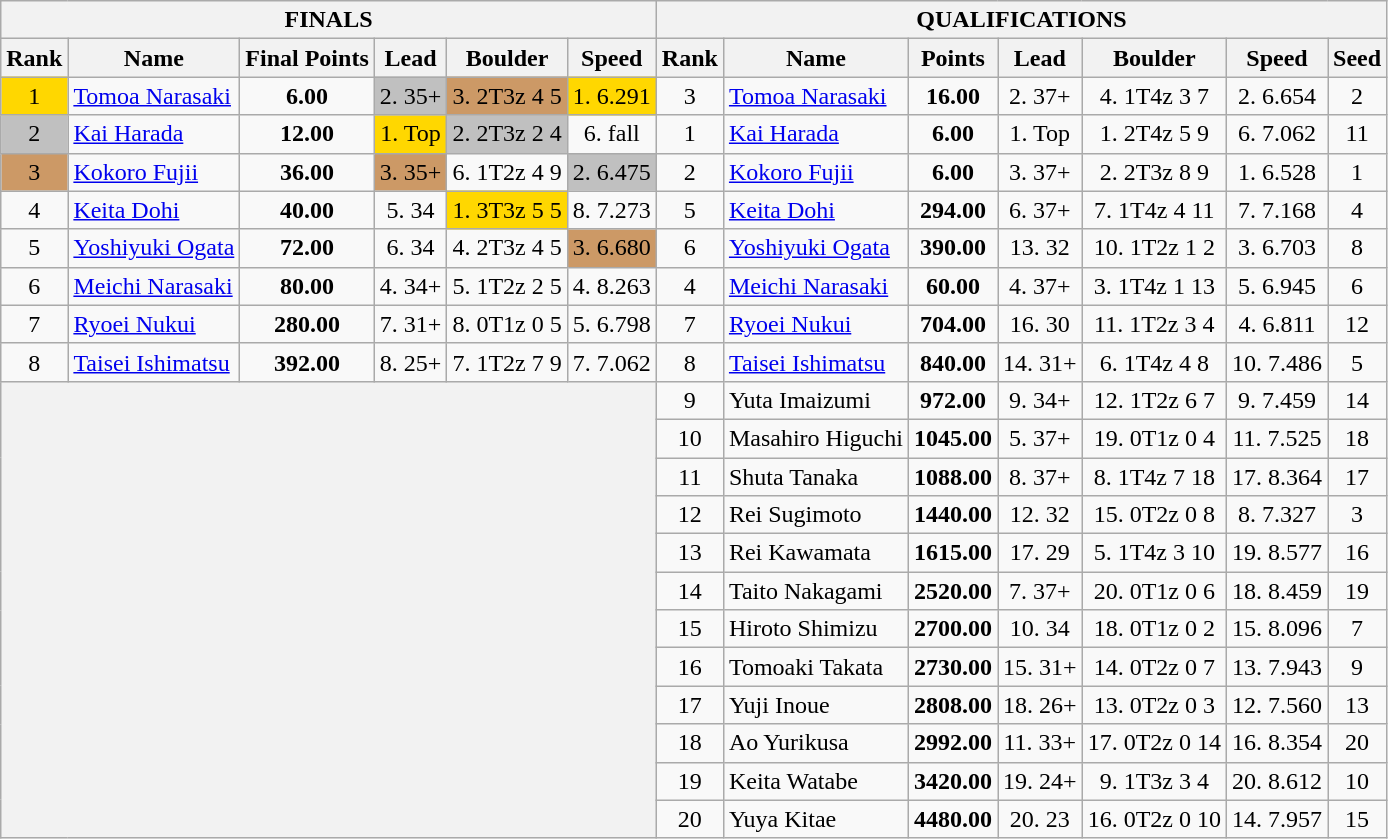<table class="wikitable sortable" style="text-align:center">
<tr>
<th colspan="6">FINALS</th>
<th colspan="7">QUALIFICATIONS</th>
</tr>
<tr>
<th>Rank</th>
<th>Name</th>
<th>Final Points</th>
<th>Lead</th>
<th>Boulder</th>
<th>Speed</th>
<th>Rank</th>
<th>Name</th>
<th>Points</th>
<th data-sort-type="number">Lead</th>
<th data-sort-type="number">Boulder</th>
<th data-sort-type="number">Speed</th>
<th>Seed</th>
</tr>
<tr>
<td style="background: gold;">1</td>
<td align="left"><a href='#'>Tomoa Narasaki</a></td>
<td><strong>6.00</strong></td>
<td style="background: silver;">2. 35+</td>
<td style="background: #cc9966;">3. 2T3z 4 5</td>
<td style="background: gold;">1. 6.291</td>
<td>3</td>
<td align="left"><a href='#'>Tomoa Narasaki</a></td>
<td><strong>16.00</strong></td>
<td>2. 37+</td>
<td>4. 1T4z 3 7</td>
<td>2. 6.654</td>
<td>2</td>
</tr>
<tr>
<td style="background: silver;">2</td>
<td align="left"><a href='#'>Kai Harada</a></td>
<td><strong>12.00</strong></td>
<td style="background: gold;">1. Top</td>
<td style="background: silver;">2. 2T3z 2 4</td>
<td>6. fall</td>
<td>1</td>
<td align="left"><a href='#'>Kai Harada</a></td>
<td><strong>6.00</strong></td>
<td>1. Top</td>
<td>1. 2T4z 5 9</td>
<td>6. 7.062</td>
<td>11</td>
</tr>
<tr>
<td style="background: #cc9966;">3</td>
<td align="left"><a href='#'>Kokoro Fujii</a></td>
<td><strong>36.00</strong></td>
<td style="background: #cc9966;">3. 35+</td>
<td>6. 1T2z 4 9</td>
<td style="background: silver;">2. 6.475</td>
<td>2</td>
<td align="left"><a href='#'>Kokoro Fujii</a></td>
<td><strong>6.00</strong></td>
<td>3. 37+</td>
<td>2. 2T3z 8 9</td>
<td>1. 6.528</td>
<td>1</td>
</tr>
<tr>
<td>4</td>
<td align="left"><a href='#'>Keita Dohi</a></td>
<td><strong>40.00</strong></td>
<td>5. 34</td>
<td style="background: gold;">1. 3T3z 5 5</td>
<td>8. 7.273</td>
<td>5</td>
<td align="left"><a href='#'>Keita Dohi</a></td>
<td><strong>294.00</strong></td>
<td>6. 37+</td>
<td>7. 1T4z 4 11</td>
<td>7. 7.168</td>
<td>4</td>
</tr>
<tr>
<td>5</td>
<td align="left"><a href='#'>Yoshiyuki Ogata</a></td>
<td><strong>72.00</strong></td>
<td>6. 34</td>
<td>4. 2T3z 4 5</td>
<td style="background: #cc9966;">3. 6.680</td>
<td>6</td>
<td align="left"><a href='#'>Yoshiyuki Ogata</a></td>
<td><strong>390.00</strong></td>
<td>13. 32</td>
<td>10. 1T2z 1 2</td>
<td>3. 6.703</td>
<td>8</td>
</tr>
<tr>
<td>6</td>
<td align="left"><a href='#'>Meichi Narasaki</a></td>
<td><strong>80.00</strong></td>
<td>4. 34+</td>
<td>5. 1T2z 2 5</td>
<td>4. 8.263</td>
<td>4</td>
<td align="left"><a href='#'>Meichi Narasaki</a></td>
<td><strong>60.00</strong></td>
<td>4. 37+</td>
<td>3. 1T4z 1 13</td>
<td>5. 6.945</td>
<td>6</td>
</tr>
<tr>
<td>7</td>
<td align="left"><a href='#'>Ryoei Nukui</a></td>
<td><strong>280.00</strong></td>
<td>7. 31+</td>
<td>8. 0T1z 0 5</td>
<td>5. 6.798</td>
<td>7</td>
<td align="left"><a href='#'>Ryoei Nukui</a></td>
<td><strong>704.00</strong></td>
<td>16. 30</td>
<td>11. 1T2z 3 4</td>
<td>4. 6.811</td>
<td>12</td>
</tr>
<tr>
<td>8</td>
<td align="left"><a href='#'>Taisei Ishimatsu</a></td>
<td><strong>392.00</strong></td>
<td>8. 25+</td>
<td>7. 1T2z 7 9</td>
<td>7. 7.062</td>
<td>8</td>
<td align="left"><a href='#'>Taisei Ishimatsu</a></td>
<td><strong>840.00</strong></td>
<td>14. 31+</td>
<td>6. 1T4z 4 8</td>
<td>10. 7.486</td>
<td>5</td>
</tr>
<tr>
<th colspan="6" rowspan="12"></th>
<td>9</td>
<td align="left">Yuta Imaizumi</td>
<td><strong>972.00</strong></td>
<td>9. 34+</td>
<td>12. 1T2z 6 7</td>
<td>9. 7.459</td>
<td>14</td>
</tr>
<tr>
<td>10</td>
<td align="left">Masahiro Higuchi</td>
<td><strong>1045.00</strong></td>
<td>5. 37+</td>
<td>19. 0T1z 0 4</td>
<td>11. 7.525</td>
<td>18</td>
</tr>
<tr>
<td>11</td>
<td align="left">Shuta Tanaka</td>
<td><strong>1088.00</strong></td>
<td>8. 37+</td>
<td>8. 1T4z 7 18</td>
<td>17. 8.364</td>
<td>17</td>
</tr>
<tr>
<td>12</td>
<td align="left">Rei Sugimoto</td>
<td><strong>1440.00</strong></td>
<td>12. 32</td>
<td>15. 0T2z 0 8</td>
<td>8. 7.327</td>
<td>3</td>
</tr>
<tr>
<td>13</td>
<td align="left">Rei Kawamata</td>
<td><strong>1615.00</strong></td>
<td>17. 29</td>
<td>5. 1T4z 3 10</td>
<td>19. 8.577</td>
<td>16</td>
</tr>
<tr>
<td>14</td>
<td align="left">Taito Nakagami</td>
<td><strong>2520.00</strong></td>
<td>7. 37+</td>
<td>20. 0T1z 0 6</td>
<td>18. 8.459</td>
<td>19</td>
</tr>
<tr>
<td>15</td>
<td align="left">Hiroto Shimizu</td>
<td><strong>2700.00</strong></td>
<td>10. 34</td>
<td>18. 0T1z 0 2</td>
<td>15. 8.096</td>
<td>7</td>
</tr>
<tr>
<td>16</td>
<td align="left">Tomoaki Takata</td>
<td><strong>2730.00</strong></td>
<td>15. 31+</td>
<td>14. 0T2z 0 7</td>
<td>13. 7.943</td>
<td>9</td>
</tr>
<tr>
<td>17</td>
<td align="left">Yuji Inoue</td>
<td><strong>2808.00</strong></td>
<td>18. 26+</td>
<td>13. 0T2z 0 3</td>
<td>12. 7.560</td>
<td>13</td>
</tr>
<tr>
<td>18</td>
<td align="left">Ao Yurikusa</td>
<td><strong>2992.00</strong></td>
<td>11. 33+</td>
<td>17. 0T2z 0 14</td>
<td>16. 8.354</td>
<td>20</td>
</tr>
<tr>
<td>19</td>
<td align="left">Keita Watabe</td>
<td><strong>3420.00</strong></td>
<td>19. 24+</td>
<td>9. 1T3z 3 4</td>
<td>20. 8.612</td>
<td>10</td>
</tr>
<tr>
<td>20</td>
<td align="left">Yuya Kitae</td>
<td><strong>4480.00</strong></td>
<td>20. 23</td>
<td>16. 0T2z 0 10</td>
<td>14. 7.957</td>
<td>15</td>
</tr>
</table>
